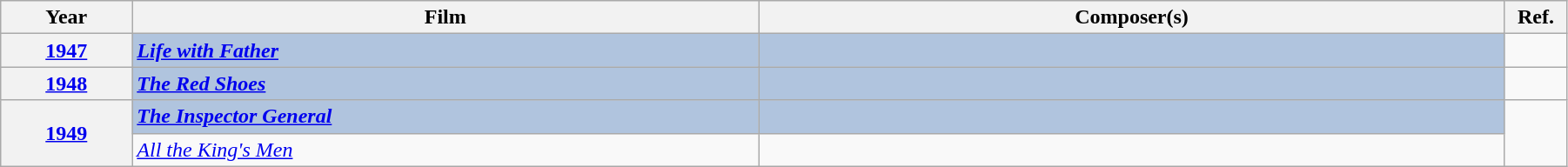<table class="wikitable sortable unsortable" style="width:95%;" cellpadding="6">
<tr>
<th scope="col" style="width:70pt">Year</th>
<th scope="col" style="width:40%">Film</th>
<th scope="col">Composer(s)</th>
<th scope="col" class="unsortable" style="width:30pt">Ref.</th>
</tr>
<tr>
<th style="text-align:center;"><a href='#'>1947</a></th>
<td style="background:#B0C4DE;"><em><a href='#'><strong>Life with Father</strong></a></em></td>
<td style="background:#B0C4DE;"><strong></strong></td>
<td></td>
</tr>
<tr>
<th style="text-align:center;"><a href='#'>1948</a></th>
<td style="background:#B0C4DE;"><em><a href='#'><strong>The Red Shoes</strong></a></em></td>
<td style="background:#B0C4DE;"><strong></strong></td>
<td></td>
</tr>
<tr>
<th rowspan="2" style="text-align:center;"><a href='#'>1949</a></th>
<td style="background:#B0C4DE;"><em><a href='#'><strong>The Inspector General</strong></a></em></td>
<td style="background:#B0C4DE;"><strong></strong></td>
<td rowspan="2"></td>
</tr>
<tr>
<td><em><a href='#'>All the King's Men</a></em></td>
<td></td>
</tr>
</table>
